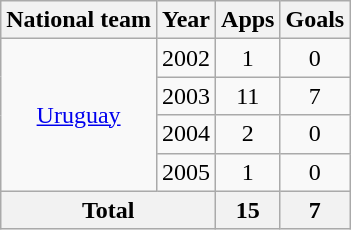<table class="wikitable" style="text-align:center">
<tr>
<th>National team</th>
<th>Year</th>
<th>Apps</th>
<th>Goals</th>
</tr>
<tr>
<td rowspan="4"><a href='#'>Uruguay</a></td>
<td>2002</td>
<td>1</td>
<td>0</td>
</tr>
<tr>
<td>2003</td>
<td>11</td>
<td>7</td>
</tr>
<tr>
<td>2004</td>
<td>2</td>
<td>0</td>
</tr>
<tr>
<td>2005</td>
<td>1</td>
<td>0</td>
</tr>
<tr>
<th colspan="2">Total</th>
<th>15</th>
<th>7</th>
</tr>
</table>
